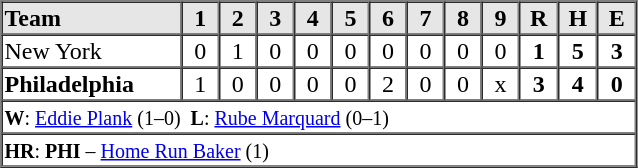<table border=1 cellspacing=0 width=425 style="margin-left:3em;">
<tr style="text-align:center; background-color:#e6e6e6;">
<th align=left width=125>Team</th>
<th width=25>1</th>
<th width=25>2</th>
<th width=25>3</th>
<th width=25>4</th>
<th width=25>5</th>
<th width=25>6</th>
<th width=25>7</th>
<th width=25>8</th>
<th width=25>9</th>
<th width=25>R</th>
<th width=25>H</th>
<th width=25>E</th>
</tr>
<tr style="text-align:center;">
<td align=left>New York</td>
<td>0</td>
<td>1</td>
<td>0</td>
<td>0</td>
<td>0</td>
<td>0</td>
<td>0</td>
<td>0</td>
<td>0</td>
<td><strong>1</strong></td>
<td><strong>5</strong></td>
<td><strong>3</strong></td>
</tr>
<tr style="text-align:center;">
<td align=left><strong>Philadelphia</strong></td>
<td>1</td>
<td>0</td>
<td>0</td>
<td>0</td>
<td>0</td>
<td>2</td>
<td>0</td>
<td>0</td>
<td>x</td>
<td><strong>3</strong></td>
<td><strong>4</strong></td>
<td><strong>0</strong></td>
</tr>
<tr style="text-align:left;">
<td colspan=13><small><strong>W</strong>: <a href='#'>Eddie Plank</a> (1–0)  <strong>L</strong>: <a href='#'>Rube Marquard</a> (0–1)</small></td>
</tr>
<tr style="text-align:left;">
<td colspan=13><small><strong>HR</strong>: <strong>PHI</strong> – <a href='#'>Home Run Baker</a> (1)</small></td>
</tr>
</table>
